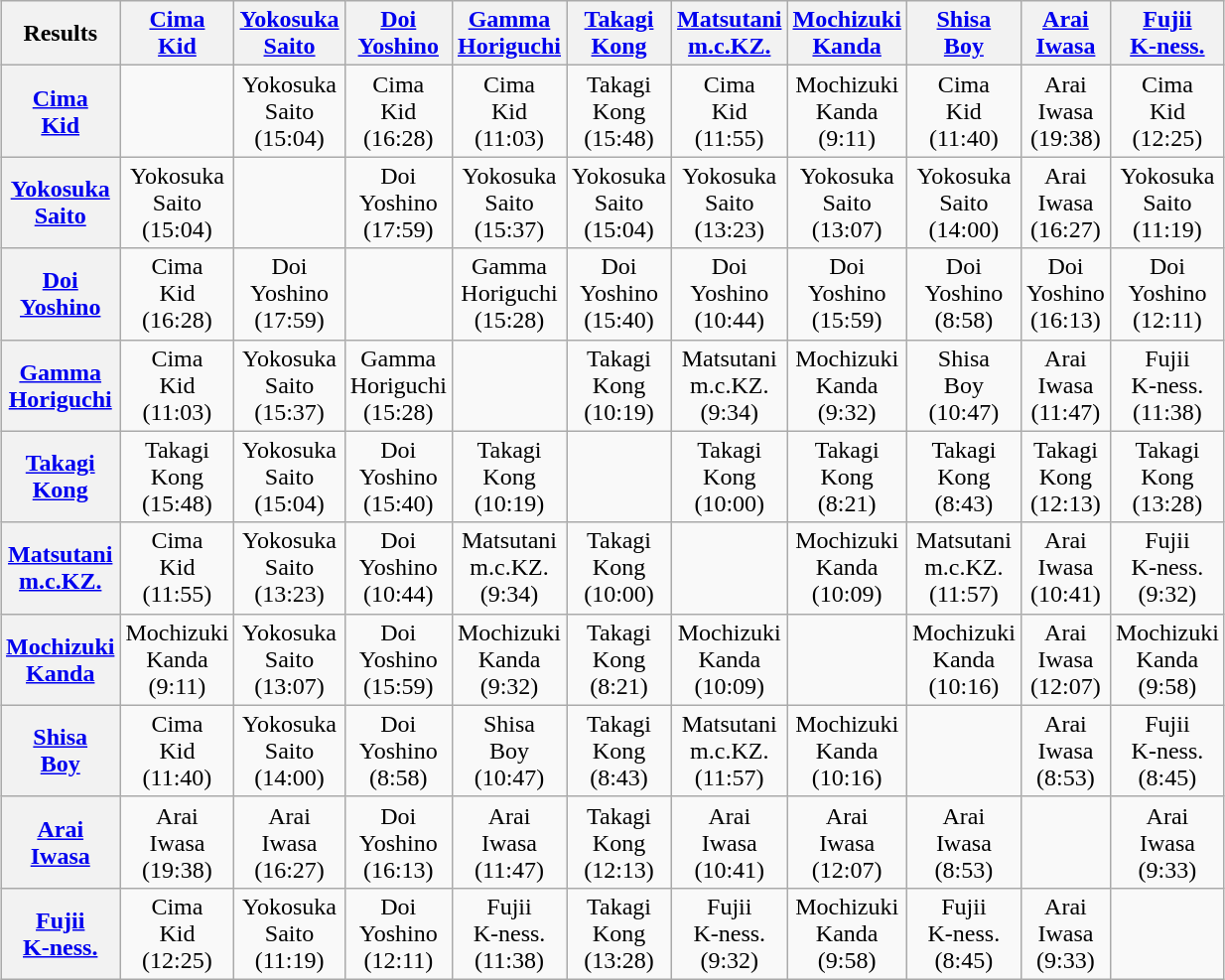<table class="wikitable" style="margin: 1em auto 1em auto;text-align:center">
<tr>
<th>Results</th>
<th><a href='#'>Cima</a><br><a href='#'>Kid</a></th>
<th><a href='#'>Yokosuka</a><br><a href='#'>Saito</a></th>
<th><a href='#'>Doi</a><br><a href='#'>Yoshino</a></th>
<th><a href='#'>Gamma</a><br><a href='#'>Horiguchi</a></th>
<th><a href='#'>Takagi</a><br><a href='#'>Kong</a></th>
<th><a href='#'>Matsutani</a><br><a href='#'>m.c.KZ.</a></th>
<th><a href='#'>Mochizuki</a><br><a href='#'>Kanda</a></th>
<th><a href='#'>Shisa</a><br><a href='#'>Boy</a></th>
<th><a href='#'>Arai</a><br><a href='#'>Iwasa</a></th>
<th><a href='#'>Fujii</a><br><a href='#'>K-ness.</a></th>
</tr>
<tr>
<th><a href='#'>Cima</a><br><a href='#'>Kid</a></th>
<td></td>
<td>Yokosuka<br>Saito<br>(15:04)</td>
<td>Cima<br>Kid<br>(16:28)</td>
<td>Cima<br>Kid<br>(11:03)</td>
<td>Takagi<br>Kong<br>(15:48)</td>
<td>Cima<br>Kid<br>(11:55)</td>
<td>Mochizuki<br>Kanda<br>(9:11)</td>
<td>Cima<br>Kid<br>(11:40)</td>
<td>Arai<br>Iwasa<br>(19:38)</td>
<td>Cima<br>Kid<br>(12:25)</td>
</tr>
<tr>
<th><a href='#'>Yokosuka</a><br><a href='#'>Saito</a></th>
<td>Yokosuka<br>Saito<br>(15:04)</td>
<td></td>
<td>Doi<br>Yoshino<br>(17:59)</td>
<td>Yokosuka<br>Saito<br>(15:37)</td>
<td>Yokosuka<br>Saito<br>(15:04)</td>
<td>Yokosuka<br>Saito<br>(13:23)</td>
<td>Yokosuka<br>Saito<br>(13:07)</td>
<td>Yokosuka<br>Saito<br>(14:00)</td>
<td>Arai<br>Iwasa<br>(16:27)</td>
<td>Yokosuka<br>Saito<br>(11:19)</td>
</tr>
<tr>
<th><a href='#'>Doi</a><br><a href='#'>Yoshino</a></th>
<td>Cima<br>Kid<br>(16:28)</td>
<td>Doi<br>Yoshino<br>(17:59)</td>
<td></td>
<td>Gamma<br>Horiguchi<br>(15:28)</td>
<td>Doi<br>Yoshino<br>(15:40)</td>
<td>Doi<br>Yoshino<br>(10:44)</td>
<td>Doi<br>Yoshino<br>(15:59)</td>
<td>Doi<br>Yoshino<br>(8:58)</td>
<td>Doi<br>Yoshino<br>(16:13)</td>
<td>Doi<br>Yoshino<br>(12:11)</td>
</tr>
<tr>
<th><a href='#'>Gamma</a><br><a href='#'>Horiguchi</a></th>
<td>Cima<br>Kid<br>(11:03)</td>
<td>Yokosuka<br>Saito<br>(15:37)</td>
<td>Gamma<br>Horiguchi<br>(15:28)</td>
<td></td>
<td>Takagi<br>Kong<br>(10:19)</td>
<td>Matsutani<br>m.c.KZ.<br>(9:34)</td>
<td>Mochizuki<br>Kanda<br>(9:32)</td>
<td>Shisa<br>Boy<br>(10:47)</td>
<td>Arai<br>Iwasa<br>(11:47)</td>
<td>Fujii<br>K-ness.<br>(11:38)</td>
</tr>
<tr>
<th><a href='#'>Takagi</a><br><a href='#'>Kong</a></th>
<td>Takagi<br>Kong<br>(15:48)</td>
<td>Yokosuka<br>Saito<br>(15:04)</td>
<td>Doi<br>Yoshino<br>(15:40)</td>
<td>Takagi<br>Kong<br>(10:19)</td>
<td></td>
<td>Takagi<br>Kong<br>(10:00)</td>
<td>Takagi<br>Kong<br>(8:21)</td>
<td>Takagi<br>Kong<br>(8:43)</td>
<td>Takagi<br>Kong<br>(12:13)</td>
<td>Takagi<br>Kong<br>(13:28)</td>
</tr>
<tr>
<th><a href='#'>Matsutani</a><br><a href='#'>m.c.KZ.</a></th>
<td>Cima<br>Kid<br>(11:55)</td>
<td>Yokosuka<br>Saito<br>(13:23)</td>
<td>Doi<br>Yoshino<br>(10:44)</td>
<td>Matsutani<br>m.c.KZ.<br>(9:34)</td>
<td>Takagi<br>Kong<br>(10:00)</td>
<td></td>
<td>Mochizuki<br>Kanda<br>(10:09)</td>
<td>Matsutani<br>m.c.KZ.<br>(11:57)</td>
<td>Arai<br>Iwasa<br>(10:41)</td>
<td>Fujii<br>K-ness.<br>(9:32)</td>
</tr>
<tr>
<th><a href='#'>Mochizuki</a><br><a href='#'>Kanda</a></th>
<td>Mochizuki<br>Kanda<br>(9:11)</td>
<td>Yokosuka<br>Saito<br>(13:07)</td>
<td>Doi<br>Yoshino<br>(15:59)</td>
<td>Mochizuki<br>Kanda<br>(9:32)</td>
<td>Takagi<br>Kong<br>(8:21)</td>
<td>Mochizuki<br>Kanda<br>(10:09)</td>
<td></td>
<td>Mochizuki<br>Kanda<br>(10:16)</td>
<td>Arai<br>Iwasa<br>(12:07)</td>
<td>Mochizuki<br>Kanda<br>(9:58)</td>
</tr>
<tr>
<th><a href='#'>Shisa</a><br><a href='#'>Boy</a></th>
<td>Cima<br>Kid<br>(11:40)</td>
<td>Yokosuka<br>Saito<br>(14:00)</td>
<td>Doi<br>Yoshino<br>(8:58)</td>
<td>Shisa<br>Boy<br>(10:47)</td>
<td>Takagi<br>Kong<br>(8:43)</td>
<td>Matsutani<br>m.c.KZ.<br>(11:57)</td>
<td>Mochizuki<br>Kanda<br>(10:16)</td>
<td></td>
<td>Arai<br>Iwasa<br>(8:53)</td>
<td>Fujii<br>K-ness.<br>(8:45)</td>
</tr>
<tr>
<th><a href='#'>Arai</a><br><a href='#'>Iwasa</a></th>
<td>Arai<br>Iwasa<br>(19:38)</td>
<td>Arai<br>Iwasa<br>(16:27)</td>
<td>Doi<br>Yoshino<br>(16:13)</td>
<td>Arai<br>Iwasa<br>(11:47)</td>
<td>Takagi<br>Kong<br>(12:13)</td>
<td>Arai<br>Iwasa<br>(10:41)</td>
<td>Arai<br>Iwasa<br>(12:07)</td>
<td>Arai<br>Iwasa<br>(8:53)</td>
<td></td>
<td>Arai<br>Iwasa<br>(9:33)</td>
</tr>
<tr>
<th><a href='#'>Fujii</a><br><a href='#'>K-ness.</a></th>
<td>Cima<br>Kid<br>(12:25)</td>
<td>Yokosuka<br>Saito<br>(11:19)</td>
<td>Doi<br>Yoshino<br>(12:11)</td>
<td>Fujii<br>K-ness.<br>(11:38)</td>
<td>Takagi<br>Kong<br>(13:28)</td>
<td>Fujii<br>K-ness.<br>(9:32)</td>
<td>Mochizuki<br>Kanda<br>(9:58)</td>
<td>Fujii<br>K-ness.<br>(8:45)</td>
<td>Arai<br>Iwasa<br>(9:33)</td>
<td></td>
</tr>
</table>
